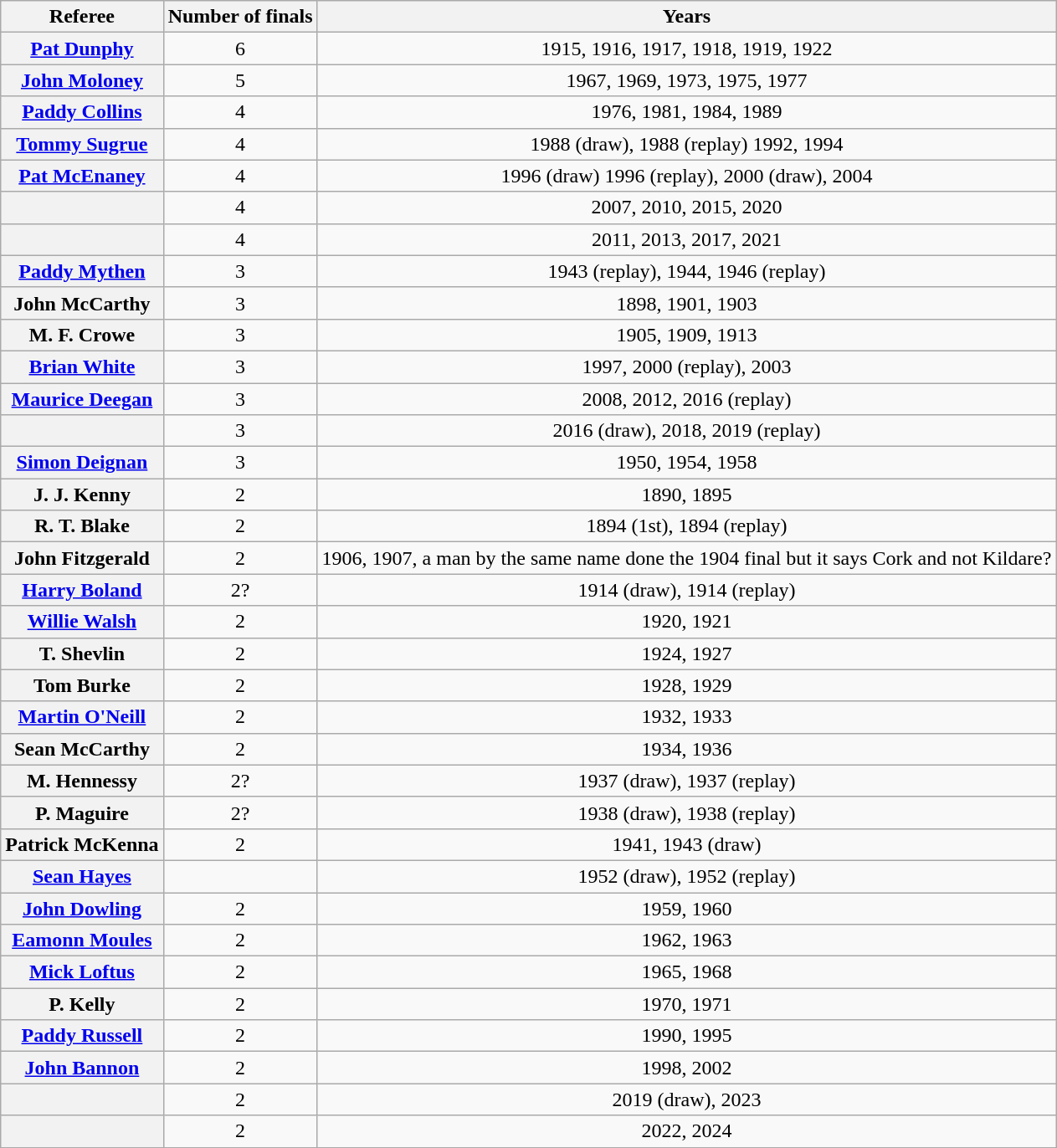<table class="wikitable plainrowheaders sortable">
<tr>
<th scope=col>Referee</th>
<th scope=col>Number of finals</th>
<th scope=col>Years</th>
</tr>
<tr>
<th scope=row><a href='#'>Pat Dunphy</a></th>
<td align=center>6</td>
<td align=center>1915, 1916, 1917, 1918, 1919, 1922</td>
</tr>
<tr>
<th scope=row><a href='#'>John Moloney</a></th>
<td align=center>5</td>
<td align=center>1967, 1969, 1973, 1975, 1977</td>
</tr>
<tr>
<th scope=row><a href='#'>Paddy Collins</a></th>
<td align=center>4</td>
<td align=center>1976, 1981, 1984, 1989</td>
</tr>
<tr>
<th scope=row><a href='#'>Tommy Sugrue</a></th>
<td align=center>4</td>
<td align=center>1988 (draw), 1988 (replay) 1992, 1994</td>
</tr>
<tr>
<th scope=row><a href='#'>Pat McEnaney</a></th>
<td align=center>4</td>
<td align=center>1996 (draw) 1996 (replay), 2000 (draw), 2004</td>
</tr>
<tr>
<th scope=row></th>
<td align=center>4</td>
<td align=center>2007, 2010, 2015, 2020</td>
</tr>
<tr>
<th scope=row></th>
<td align=center>4</td>
<td align=center>2011, 2013, 2017, 2021</td>
</tr>
<tr>
<th scope=row><a href='#'>Paddy Mythen</a></th>
<td align=center>3</td>
<td align=center>1943 (replay), 1944, 1946 (replay)</td>
</tr>
<tr>
<th scope=row>John McCarthy</th>
<td align=center>3</td>
<td align=center>1898, 1901, 1903</td>
</tr>
<tr>
<th scope=row>M. F. Crowe</th>
<td align=center>3</td>
<td align=center>1905, 1909, 1913</td>
</tr>
<tr>
<th scope=row><a href='#'>Brian White</a></th>
<td align=center>3</td>
<td align=center>1997, 2000 (replay), 2003</td>
</tr>
<tr>
<th scope=row><a href='#'>Maurice Deegan</a></th>
<td align=center>3</td>
<td align=center>2008, 2012, 2016 (replay)</td>
</tr>
<tr>
<th scope=row></th>
<td align=center>3</td>
<td align=center>2016 (draw), 2018, 2019 (replay)</td>
</tr>
<tr>
<th scope=row><a href='#'>Simon Deignan</a></th>
<td align=center>3</td>
<td align=center>1950, 1954, 1958</td>
</tr>
<tr>
<th scope=row>J. J. Kenny</th>
<td align=center>2</td>
<td align=center>1890, 1895</td>
</tr>
<tr>
<th scope=row>R. T. Blake</th>
<td align=center>2</td>
<td align=center>1894 (1st), 1894 (replay)</td>
</tr>
<tr>
<th scope=row>John Fitzgerald</th>
<td align=center>2</td>
<td align=center>1906, 1907, a man by the same name done the 1904 final but it says Cork and not Kildare?</td>
</tr>
<tr>
<th scope=row><a href='#'>Harry Boland</a></th>
<td align=center>2?</td>
<td align=center>1914 (draw), 1914 (replay)</td>
</tr>
<tr>
<th scope=row><a href='#'>Willie Walsh</a></th>
<td align=center>2</td>
<td align=center>1920, 1921</td>
</tr>
<tr>
<th scope=row>T. Shevlin</th>
<td align=center>2</td>
<td align=center>1924, 1927</td>
</tr>
<tr>
<th scope=row>Tom Burke</th>
<td align=center>2</td>
<td align=center>1928, 1929</td>
</tr>
<tr>
<th scope=row><a href='#'>Martin O'Neill</a></th>
<td align=center>2</td>
<td align=center>1932, 1933</td>
</tr>
<tr>
<th scope=row>Sean McCarthy</th>
<td align=center>2</td>
<td align=center>1934, 1936</td>
</tr>
<tr>
<th scope=row>M. Hennessy</th>
<td align=center>2?</td>
<td align=center>1937 (draw), 1937 (replay)</td>
</tr>
<tr>
<th scope=row>P. Maguire</th>
<td align=center>2?</td>
<td align=center>1938 (draw), 1938 (replay)</td>
</tr>
<tr>
<th scope=row>Patrick McKenna</th>
<td align=center>2</td>
<td align=center>1941,  1943 (draw)</td>
</tr>
<tr>
<th scope=row><a href='#'>Sean Hayes</a></th>
<td align=center></td>
<td align=center>1952 (draw), 1952 (replay)</td>
</tr>
<tr>
<th scope=row><a href='#'>John Dowling</a></th>
<td align=center>2</td>
<td align=center>1959, 1960</td>
</tr>
<tr>
<th scope=row><a href='#'>Eamonn Moules</a></th>
<td align=center>2</td>
<td align=center>1962, 1963</td>
</tr>
<tr>
<th scope=row><a href='#'>Mick Loftus</a></th>
<td align=center>2</td>
<td align=center>1965, 1968</td>
</tr>
<tr>
<th scope=row>P. Kelly</th>
<td align=center>2</td>
<td align=center>1970, 1971</td>
</tr>
<tr>
<th scope=row><a href='#'>Paddy Russell</a></th>
<td align=center>2</td>
<td align=center>1990, 1995</td>
</tr>
<tr>
<th scope=row><a href='#'>John Bannon</a></th>
<td align=center>2</td>
<td align=center>1998, 2002</td>
</tr>
<tr>
<th scope=row></th>
<td align=center>2</td>
<td align=center>2019 (draw), 2023</td>
</tr>
<tr>
<th scope=row></th>
<td align=center>2</td>
<td align=center>2022, 2024</td>
</tr>
<tr>
</tr>
</table>
